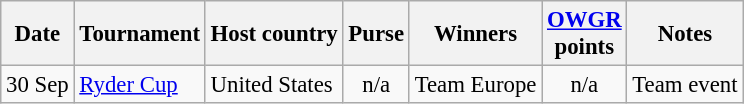<table class="wikitable" style="font-size:95%">
<tr>
<th>Date</th>
<th>Tournament</th>
<th>Host country</th>
<th>Purse</th>
<th>Winners</th>
<th><a href='#'>OWGR</a><br>points</th>
<th>Notes</th>
</tr>
<tr>
<td>30 Sep</td>
<td><a href='#'>Ryder Cup</a></td>
<td>United States</td>
<td align=center>n/a</td>
<td> Team Europe</td>
<td align=center>n/a</td>
<td>Team event</td>
</tr>
</table>
